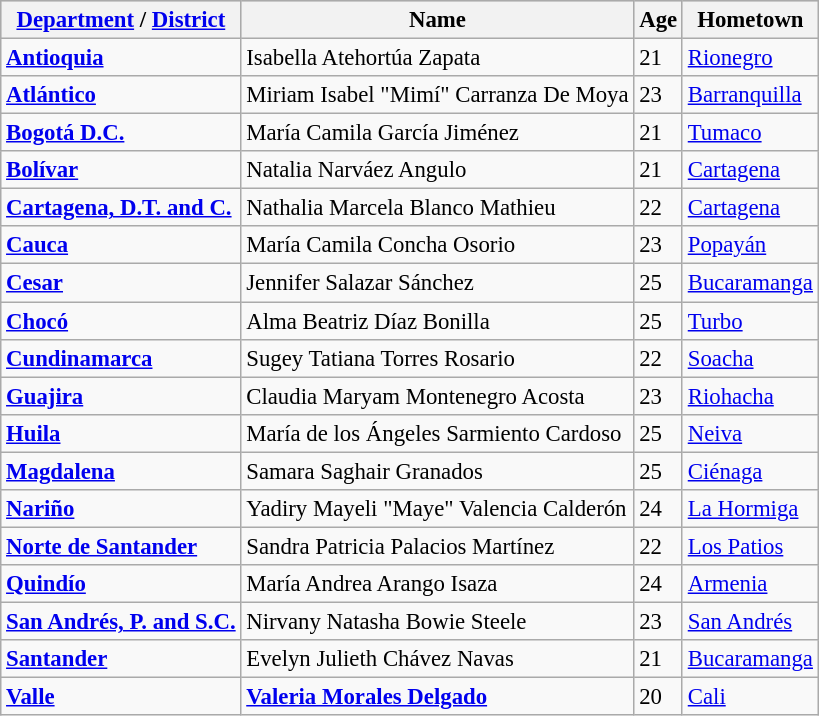<table class="sortable wikitable" style="font-size:95%;">
<tr bgcolor="#CCCCCC">
<th><a href='#'>Department</a> / <a href='#'>District</a></th>
<th>Name</th>
<th>Age</th>
<th>Hometown</th>
</tr>
<tr>
<td><strong> <a href='#'>Antioquia</a></strong></td>
<td>Isabella Atehortúa Zapata</td>
<td>21</td>
<td><a href='#'>Rionegro</a></td>
</tr>
<tr>
<td><strong> <a href='#'>Atlántico</a></strong></td>
<td>Miriam Isabel "Mimí" Carranza De Moya</td>
<td>23</td>
<td><a href='#'>Barranquilla</a></td>
</tr>
<tr>
<td><strong> <a href='#'>Bogotá D.C.</a></strong></td>
<td>María Camila García Jiménez</td>
<td>21</td>
<td><a href='#'>Tumaco</a></td>
</tr>
<tr>
<td><strong> <a href='#'>Bolívar</a></strong></td>
<td>Natalia Narváez Angulo</td>
<td>21</td>
<td><a href='#'>Cartagena</a></td>
</tr>
<tr>
<td><strong> <a href='#'>Cartagena, D.T. and C.</a></strong></td>
<td>Nathalia Marcela Blanco Mathieu</td>
<td>22</td>
<td><a href='#'>Cartagena</a></td>
</tr>
<tr>
<td><strong> <a href='#'>Cauca</a></strong></td>
<td>María Camila Concha Osorio</td>
<td>23</td>
<td><a href='#'>Popayán</a></td>
</tr>
<tr>
<td><strong> <a href='#'>Cesar</a></strong></td>
<td>Jennifer Salazar Sánchez</td>
<td>25</td>
<td><a href='#'>Bucaramanga</a></td>
</tr>
<tr>
<td><strong> <a href='#'>Chocó</a></strong></td>
<td>Alma Beatriz Díaz Bonilla</td>
<td>25</td>
<td><a href='#'>Turbo</a></td>
</tr>
<tr>
<td><strong> <a href='#'>Cundinamarca</a></strong></td>
<td>Sugey Tatiana Torres Rosario</td>
<td>22</td>
<td><a href='#'>Soacha</a></td>
</tr>
<tr>
<td><strong> <a href='#'>Guajira</a></strong></td>
<td>Claudia Maryam Montenegro Acosta</td>
<td>23</td>
<td><a href='#'>Riohacha</a></td>
</tr>
<tr>
<td><strong> <a href='#'>Huila</a></strong></td>
<td>María de los Ángeles Sarmiento Cardoso</td>
<td>25</td>
<td><a href='#'>Neiva</a></td>
</tr>
<tr>
<td><strong> <a href='#'>Magdalena</a></strong></td>
<td>Samara Saghair Granados</td>
<td>25</td>
<td><a href='#'>Ciénaga</a></td>
</tr>
<tr>
<td><strong> <a href='#'>Nariño</a></strong></td>
<td>Yadiry Mayeli "Maye" Valencia Calderón</td>
<td>24</td>
<td><a href='#'>La Hormiga</a></td>
</tr>
<tr>
<td><strong> <a href='#'>Norte de Santander</a></strong></td>
<td>Sandra Patricia Palacios Martínez</td>
<td>22</td>
<td><a href='#'>Los Patios</a></td>
</tr>
<tr>
<td><strong> <a href='#'>Quindío</a></strong></td>
<td>María Andrea Arango Isaza</td>
<td>24</td>
<td><a href='#'>Armenia</a></td>
</tr>
<tr>
<td><strong> <a href='#'>San Andrés, P. and S.C.</a></strong></td>
<td>Nirvany Natasha Bowie Steele</td>
<td>23</td>
<td><a href='#'>San Andrés</a></td>
</tr>
<tr>
<td><strong> <a href='#'>Santander</a></strong></td>
<td>Evelyn Julieth Chávez Navas</td>
<td>21</td>
<td><a href='#'>Bucaramanga</a></td>
</tr>
<tr>
<td><strong> <a href='#'>Valle</a></strong></td>
<td><a href='#'><strong>Valeria Morales Delgado</strong></a></td>
<td>20</td>
<td><a href='#'>Cali</a></td>
</tr>
</table>
